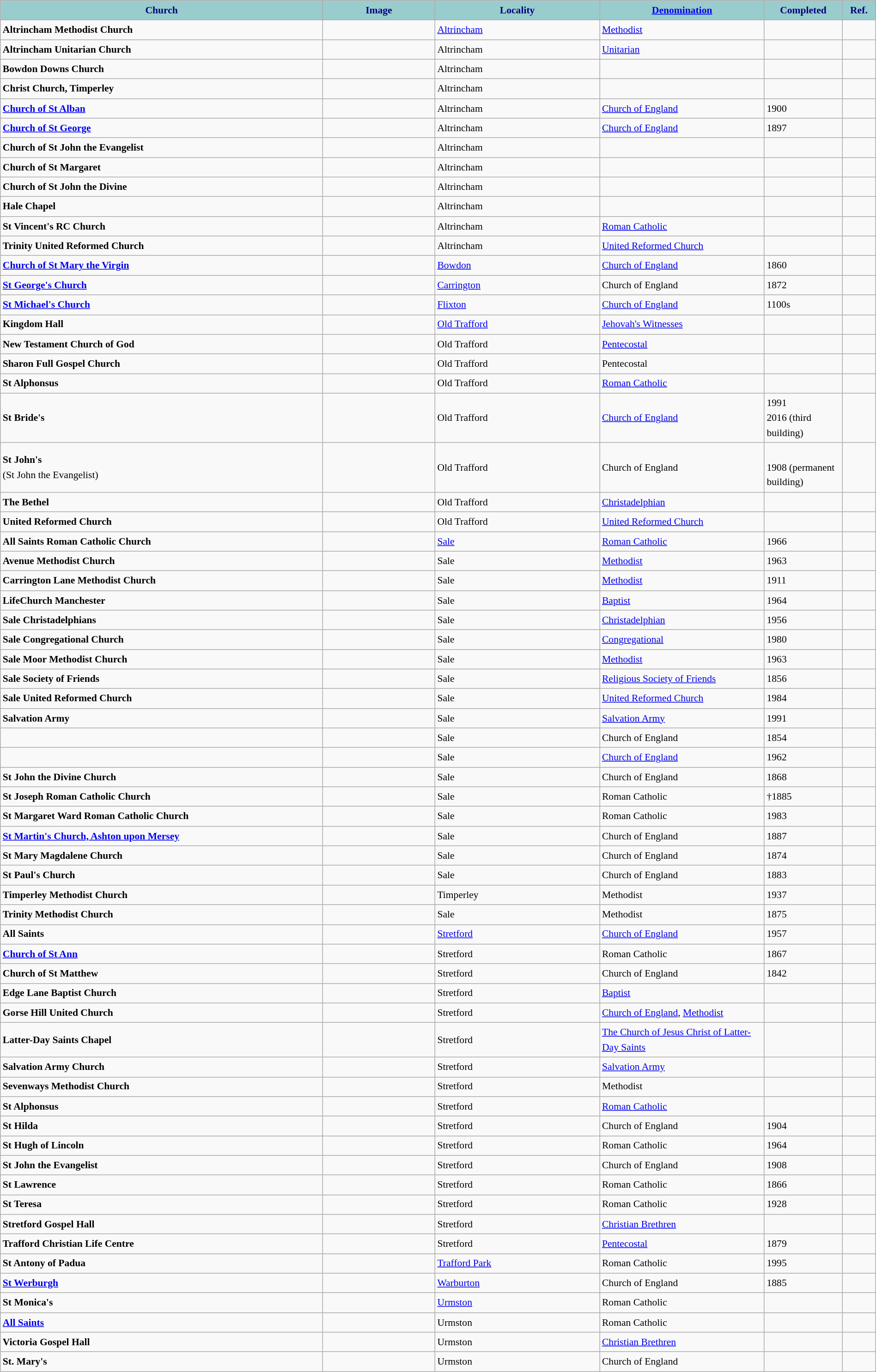<table class="wikitable sortable" style="font-size:90%; width:100%; border:0; text-align:left; line-height:150%;">
<tr>
<th style="background:#9cc; color:navy; width:300px;">Church</th>
<th style="background:#9cc; color:navy; width:100px;">Image</th>
<th style="background:#9cc; color:navy; width:150px;">Locality</th>
<th style="background:#9cc; color:navy; width:150px;"><a href='#'>Denomination</a></th>
<th style="background:#9cc; color:navy; width:35px;">Completed</th>
<th class="unsortable"  style="background:#9cc; color:navy; width:10px;">Ref.</th>
</tr>
<tr>
<td><strong>Altrincham Methodist Church</strong></td>
<td></td>
<td><a href='#'>Altrincham</a></td>
<td><a href='#'>Methodist</a></td>
<td></td>
<td></td>
</tr>
<tr>
<td><strong>Altrincham Unitarian Church</strong></td>
<td></td>
<td>Altrincham</td>
<td><a href='#'>Unitarian</a></td>
<td></td>
<td></td>
</tr>
<tr>
<td><strong>Bowdon Downs Church</strong></td>
<td></td>
<td>Altrincham</td>
<td></td>
<td></td>
<td></td>
</tr>
<tr>
<td><strong>Christ Church, Timperley</strong></td>
<td></td>
<td>Altrincham</td>
<td></td>
<td></td>
<td></td>
</tr>
<tr>
<td><strong><a href='#'>Church of St Alban</a></strong></td>
<td></td>
<td>Altrincham</td>
<td><a href='#'>Church of England</a></td>
<td>1900</td>
<td></td>
</tr>
<tr>
<td><strong><a href='#'>Church of St George</a></strong></td>
<td></td>
<td>Altrincham</td>
<td><a href='#'>Church of England</a></td>
<td>1897</td>
<td></td>
</tr>
<tr>
<td><strong>Church of St John the Evangelist</strong></td>
<td></td>
<td>Altrincham</td>
<td></td>
<td></td>
<td></td>
</tr>
<tr>
<td><strong>Church of St Margaret</strong></td>
<td></td>
<td>Altrincham</td>
<td></td>
<td></td>
<td></td>
</tr>
<tr>
<td><strong>Church of St John the Divine</strong></td>
<td></td>
<td>Altrincham</td>
<td></td>
<td></td>
<td></td>
</tr>
<tr>
<td><strong>Hale Chapel</strong></td>
<td></td>
<td>Altrincham</td>
<td></td>
<td></td>
<td></td>
</tr>
<tr>
<td><strong>St Vincent's RC Church</strong></td>
<td></td>
<td>Altrincham</td>
<td><a href='#'>Roman Catholic</a></td>
<td></td>
<td></td>
</tr>
<tr>
<td><strong>Trinity United Reformed Church</strong></td>
<td></td>
<td>Altrincham</td>
<td><a href='#'>United Reformed Church</a></td>
<td></td>
<td></td>
</tr>
<tr>
<td><strong><a href='#'>Church of St Mary the Virgin</a></strong></td>
<td></td>
<td><a href='#'>Bowdon</a></td>
<td><a href='#'>Church of England</a></td>
<td>1860</td>
<td></td>
</tr>
<tr>
<td><strong><a href='#'>St George's Church</a></strong></td>
<td></td>
<td><a href='#'>Carrington</a></td>
<td>Church of England</td>
<td>1872</td>
<td></td>
</tr>
<tr>
<td><strong><a href='#'>St Michael's Church</a></strong></td>
<td></td>
<td><a href='#'>Flixton</a></td>
<td><a href='#'>Church of England</a></td>
<td>1100s</td>
<td></td>
</tr>
<tr>
<td><strong>Kingdom Hall</strong></td>
<td></td>
<td><a href='#'>Old Trafford</a></td>
<td><a href='#'>Jehovah's Witnesses</a></td>
<td></td>
<td></td>
</tr>
<tr>
<td><strong>New Testament Church of God</strong></td>
<td></td>
<td>Old Trafford</td>
<td><a href='#'>Pentecostal</a></td>
<td></td>
<td></td>
</tr>
<tr>
<td><strong>Sharon Full Gospel Church</strong></td>
<td></td>
<td>Old Trafford</td>
<td>Pentecostal</td>
<td></td>
<td></td>
</tr>
<tr>
<td><strong>St Alphonsus</strong></td>
<td></td>
<td>Old Trafford</td>
<td><a href='#'>Roman Catholic</a></td>
<td></td>
<td></td>
</tr>
<tr>
<td><strong>St Bride's</strong></td>
<td></td>
<td>Old Trafford</td>
<td><a href='#'>Church of England</a></td>
<td>1991<br>2016 (third building)</td>
<td></td>
</tr>
<tr>
<td><strong>St John's</strong><br>(St John the Evangelist)</td>
<td></td>
<td>Old Trafford</td>
<td>Church of England</td>
<td><br>1908 (permanent building)</td>
<td></td>
</tr>
<tr>
<td><strong>The Bethel</strong></td>
<td></td>
<td>Old Trafford</td>
<td><a href='#'>Christadelphian</a></td>
<td></td>
<td></td>
</tr>
<tr>
<td><strong>United Reformed Church</strong></td>
<td></td>
<td>Old Trafford</td>
<td><a href='#'>United Reformed Church</a></td>
<td></td>
<td></td>
</tr>
<tr>
<td><strong>All Saints Roman Catholic Church</strong></td>
<td></td>
<td><a href='#'>Sale</a></td>
<td><a href='#'>Roman Catholic</a></td>
<td>1966</td>
<td></td>
</tr>
<tr>
<td><strong>Avenue Methodist Church</strong></td>
<td></td>
<td>Sale</td>
<td><a href='#'>Methodist</a></td>
<td>1963</td>
<td></td>
</tr>
<tr>
<td><strong>Carrington Lane Methodist Church</strong></td>
<td></td>
<td>Sale</td>
<td><a href='#'>Methodist</a></td>
<td>1911</td>
<td></td>
</tr>
<tr>
<td><strong>LifeChurch Manchester</strong></td>
<td></td>
<td>Sale</td>
<td><a href='#'>Baptist</a></td>
<td>1964</td>
<td></td>
</tr>
<tr>
<td><strong>Sale Christadelphians</strong></td>
<td></td>
<td>Sale</td>
<td><a href='#'>Christadelphian</a></td>
<td>1956</td>
<td></td>
</tr>
<tr>
<td><strong>Sale Congregational Church</strong></td>
<td></td>
<td>Sale</td>
<td><a href='#'>Congregational</a></td>
<td>1980</td>
<td></td>
</tr>
<tr>
<td><strong>Sale Moor Methodist Church</strong></td>
<td></td>
<td>Sale</td>
<td><a href='#'>Methodist</a></td>
<td>1963</td>
<td></td>
</tr>
<tr>
<td><strong>Sale Society of Friends</strong></td>
<td></td>
<td>Sale</td>
<td><a href='#'>Religious Society of Friends</a></td>
<td>1856</td>
<td></td>
</tr>
<tr>
<td><strong>Sale United Reformed Church</strong></td>
<td></td>
<td>Sale</td>
<td><a href='#'>United Reformed Church</a></td>
<td>1984</td>
<td></td>
</tr>
<tr>
<td><strong>Salvation Army</strong></td>
<td></td>
<td>Sale</td>
<td><a href='#'>Salvation Army</a></td>
<td>1991</td>
<td></td>
</tr>
<tr>
<td><strong></strong></td>
<td></td>
<td>Sale</td>
<td>Church of England</td>
<td>1854</td>
<td></td>
</tr>
<tr>
<td><strong></strong></td>
<td></td>
<td>Sale</td>
<td><a href='#'>Church of England</a></td>
<td>1962</td>
<td></td>
</tr>
<tr>
<td><strong>St John the Divine Church</strong></td>
<td></td>
<td>Sale</td>
<td>Church of England</td>
<td>1868</td>
<td></td>
</tr>
<tr>
<td><strong>St Joseph Roman Catholic Church</strong></td>
<td></td>
<td>Sale</td>
<td>Roman Catholic</td>
<td>†1885</td>
<td></td>
</tr>
<tr>
<td><strong>St Margaret Ward Roman Catholic Church</strong></td>
<td></td>
<td>Sale</td>
<td>Roman Catholic</td>
<td>1983</td>
<td></td>
</tr>
<tr>
<td><strong><a href='#'>St Martin's Church, Ashton upon Mersey</a></strong></td>
<td></td>
<td>Sale</td>
<td>Church of England</td>
<td>1887</td>
<td></td>
</tr>
<tr>
<td><strong>St Mary Magdalene Church</strong></td>
<td></td>
<td>Sale</td>
<td>Church of England</td>
<td>1874</td>
<td></td>
</tr>
<tr>
<td><strong>St Paul's Church</strong></td>
<td></td>
<td>Sale</td>
<td>Church of England</td>
<td>1883</td>
<td></td>
</tr>
<tr>
<td><strong>Timperley Methodist Church</strong></td>
<td></td>
<td>Timperley</td>
<td>Methodist</td>
<td>1937</td>
<td></td>
</tr>
<tr>
<td><strong>Trinity Methodist Church</strong></td>
<td></td>
<td>Sale</td>
<td>Methodist</td>
<td>1875</td>
<td></td>
</tr>
<tr>
<td><strong>All Saints</strong></td>
<td></td>
<td><a href='#'>Stretford</a></td>
<td><a href='#'>Church of England</a></td>
<td>1957</td>
<td></td>
</tr>
<tr>
<td><strong><a href='#'>Church of St Ann</a></strong></td>
<td></td>
<td>Stretford</td>
<td>Roman Catholic</td>
<td>1867</td>
<td></td>
</tr>
<tr>
<td><strong>Church of St Matthew</strong></td>
<td></td>
<td>Stretford</td>
<td>Church of England</td>
<td>1842</td>
<td></td>
</tr>
<tr>
<td><strong>Edge Lane Baptist Church</strong></td>
<td></td>
<td>Stretford</td>
<td><a href='#'>Baptist</a></td>
<td></td>
<td></td>
</tr>
<tr>
<td><strong>Gorse Hill United Church</strong></td>
<td></td>
<td>Stretford</td>
<td><a href='#'>Church of England</a>, <a href='#'>Methodist</a></td>
<td></td>
<td></td>
</tr>
<tr>
<td><strong>Latter-Day Saints Chapel</strong></td>
<td></td>
<td>Stretford</td>
<td><a href='#'>The Church of Jesus Christ of Latter-Day Saints</a></td>
<td></td>
<td></td>
</tr>
<tr>
<td><strong>Salvation Army Church</strong></td>
<td></td>
<td>Stretford</td>
<td><a href='#'>Salvation Army</a></td>
<td></td>
<td></td>
</tr>
<tr>
<td><strong>Sevenways Methodist Church</strong></td>
<td></td>
<td>Stretford</td>
<td>Methodist</td>
<td></td>
<td></td>
</tr>
<tr>
<td><strong>St Alphonsus</strong></td>
<td></td>
<td>Stretford</td>
<td><a href='#'>Roman Catholic</a></td>
<td></td>
<td></td>
</tr>
<tr>
<td><strong>St Hilda</strong></td>
<td></td>
<td>Stretford</td>
<td>Church of England</td>
<td>1904</td>
<td></td>
</tr>
<tr>
<td><strong>St Hugh of Lincoln</strong></td>
<td></td>
<td>Stretford</td>
<td>Roman Catholic</td>
<td>1964</td>
<td></td>
</tr>
<tr>
<td><strong>St John the Evangelist</strong></td>
<td></td>
<td>Stretford</td>
<td>Church of England</td>
<td>1908</td>
<td></td>
</tr>
<tr>
<td><strong>St Lawrence</strong></td>
<td></td>
<td>Stretford</td>
<td>Roman Catholic</td>
<td>1866</td>
<td></td>
</tr>
<tr>
<td><strong>St Teresa</strong></td>
<td></td>
<td>Stretford</td>
<td>Roman Catholic</td>
<td>1928</td>
<td></td>
</tr>
<tr>
<td><strong>Stretford Gospel Hall</strong></td>
<td></td>
<td>Stretford</td>
<td><a href='#'>Christian Brethren</a></td>
<td></td>
<td></td>
</tr>
<tr>
<td><strong>Trafford Christian Life Centre</strong></td>
<td></td>
<td>Stretford</td>
<td><a href='#'>Pentecostal</a></td>
<td>1879</td>
<td></td>
</tr>
<tr>
<td><strong>St Antony of Padua</strong></td>
<td></td>
<td><a href='#'>Trafford Park</a></td>
<td>Roman Catholic</td>
<td>1995</td>
<td></td>
</tr>
<tr>
<td><strong><a href='#'>St Werburgh</a></strong></td>
<td></td>
<td><a href='#'>Warburton</a></td>
<td>Church of England</td>
<td>1885</td>
<td></td>
</tr>
<tr>
<td><strong>St Monica's</strong></td>
<td></td>
<td><a href='#'>Urmston</a></td>
<td>Roman Catholic</td>
<td></td>
<td></td>
</tr>
<tr>
<td><strong><a href='#'>All Saints</a></strong></td>
<td></td>
<td>Urmston</td>
<td>Roman Catholic</td>
<td></td>
<td></td>
</tr>
<tr>
<td><strong>Victoria Gospel Hall</strong></td>
<td></td>
<td>Urmston</td>
<td><a href='#'>Christian Brethren</a></td>
<td></td>
<td></td>
</tr>
<tr>
<td><strong>St. Mary's</strong></td>
<td></td>
<td>Urmston</td>
<td>Church of England</td>
<td></td>
<td></td>
</tr>
</table>
